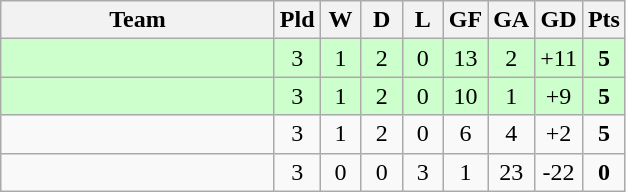<table class="wikitable" style="text-align: center;">
<tr>
<th width=175>Team</th>
<th width=20>Pld</th>
<th width=20>W</th>
<th width=20>D</th>
<th width=20>L</th>
<th width=20>GF</th>
<th width=20>GA</th>
<th width=20>GD</th>
<th width=20>Pts</th>
</tr>
<tr bgcolor=ccffcc>
<td align=left></td>
<td>3</td>
<td>1</td>
<td>2</td>
<td>0</td>
<td>13</td>
<td>2</td>
<td>+11</td>
<td><strong>5</strong></td>
</tr>
<tr bgcolor=ccffcc>
<td align=left></td>
<td>3</td>
<td>1</td>
<td>2</td>
<td>0</td>
<td>10</td>
<td>1</td>
<td>+9</td>
<td><strong>5</strong></td>
</tr>
<tr>
<td align=left></td>
<td>3</td>
<td>1</td>
<td>2</td>
<td>0</td>
<td>6</td>
<td>4</td>
<td>+2</td>
<td><strong>5</strong></td>
</tr>
<tr>
<td align=left></td>
<td>3</td>
<td>0</td>
<td>0</td>
<td>3</td>
<td>1</td>
<td>23</td>
<td>-22</td>
<td><strong>0</strong></td>
</tr>
</table>
